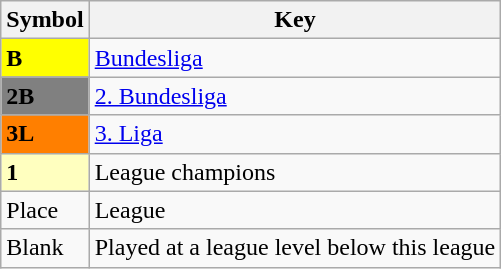<table class="wikitable" align="center">
<tr>
<th>Symbol</th>
<th>Key</th>
</tr>
<tr>
<td style="background:#FFFF00"><strong>B</strong></td>
<td><a href='#'>Bundesliga</a></td>
</tr>
<tr>
<td style="background:#808080"><strong>2B</strong></td>
<td><a href='#'>2. Bundesliga</a></td>
</tr>
<tr>
<td style="background:#FF7F00"><strong>3L</strong></td>
<td><a href='#'>3. Liga</a></td>
</tr>
<tr>
<td style="background:#ffffbf"><strong>1</strong></td>
<td>League champions</td>
</tr>
<tr>
<td>Place</td>
<td>League</td>
</tr>
<tr>
<td>Blank</td>
<td>Played at a league level below this league</td>
</tr>
</table>
